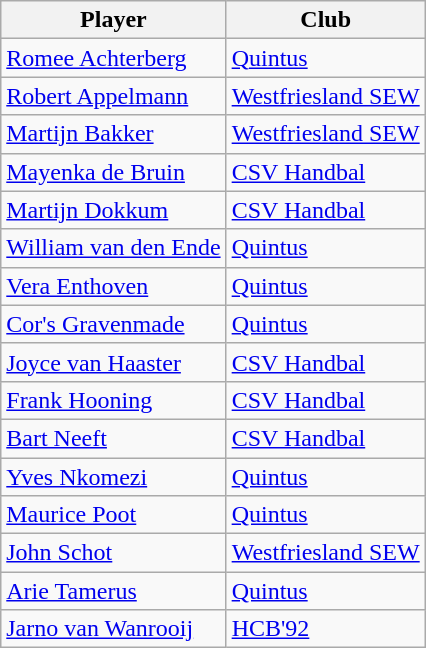<table class="wikitable">
<tr>
<th>Player</th>
<th>Club</th>
</tr>
<tr>
<td><a href='#'>Romee Achterberg</a></td>
<td><a href='#'>Quintus</a></td>
</tr>
<tr>
<td><a href='#'>Robert Appelmann</a></td>
<td><a href='#'>Westfriesland SEW</a></td>
</tr>
<tr>
<td><a href='#'>Martijn Bakker</a></td>
<td><a href='#'>Westfriesland SEW</a></td>
</tr>
<tr>
<td><a href='#'>Mayenka de Bruin</a></td>
<td><a href='#'>CSV Handbal</a></td>
</tr>
<tr>
<td><a href='#'>Martijn Dokkum</a></td>
<td><a href='#'>CSV Handbal</a></td>
</tr>
<tr>
<td><a href='#'>William van den Ende</a></td>
<td><a href='#'>Quintus</a></td>
</tr>
<tr>
<td><a href='#'>Vera Enthoven</a></td>
<td><a href='#'>Quintus</a></td>
</tr>
<tr>
<td><a href='#'>Cor's Gravenmade</a></td>
<td><a href='#'>Quintus</a></td>
</tr>
<tr>
<td><a href='#'>Joyce van Haaster</a></td>
<td><a href='#'>CSV Handbal</a></td>
</tr>
<tr>
<td><a href='#'>Frank Hooning</a></td>
<td><a href='#'>CSV Handbal</a></td>
</tr>
<tr>
<td><a href='#'>Bart Neeft</a></td>
<td><a href='#'>CSV Handbal</a></td>
</tr>
<tr>
<td><a href='#'>Yves Nkomezi</a></td>
<td><a href='#'>Quintus</a></td>
</tr>
<tr>
<td><a href='#'>Maurice Poot</a></td>
<td><a href='#'>Quintus</a></td>
</tr>
<tr>
<td><a href='#'>John Schot</a></td>
<td><a href='#'>Westfriesland SEW</a></td>
</tr>
<tr>
<td><a href='#'>Arie Tamerus</a></td>
<td><a href='#'>Quintus</a></td>
</tr>
<tr>
<td><a href='#'>Jarno van Wanrooij</a></td>
<td><a href='#'>HCB'92</a></td>
</tr>
</table>
